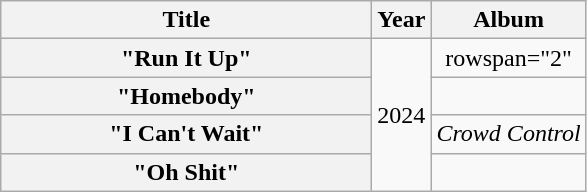<table class="wikitable plainrowheaders" style="text-align:center;">
<tr>
<th scope="col" style="width:15em;">Title</th>
<th scope="col">Year</th>
<th scope="col">Album</th>
</tr>
<tr>
<th scope="row">"Run It Up"<br></th>
<td rowspan="4">2024</td>
<td>rowspan="2" </td>
</tr>
<tr>
<th scope="row">"Homebody"<br></th>
</tr>
<tr>
<th scope="row">"I Can't Wait"<br></th>
<td><em>Crowd Control</em></td>
</tr>
<tr>
<th scope="row">"Oh Shit"<br></th>
<td></td>
</tr>
</table>
